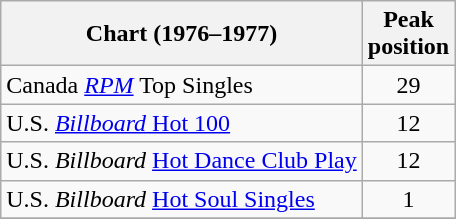<table class="wikitable sortable">
<tr>
<th>Chart (1976–1977)</th>
<th>Peak<br>position</th>
</tr>
<tr>
<td>Canada <em><a href='#'>RPM</a></em> Top Singles</td>
<td style="text-align:center;">29</td>
</tr>
<tr>
<td>U.S. <a href='#'><em>Billboard</em> Hot 100</a></td>
<td align="center">12</td>
</tr>
<tr>
<td>U.S. <em>Billboard</em> <a href='#'>Hot Dance Club Play</a></td>
<td align="center">12</td>
</tr>
<tr>
<td>U.S. <em>Billboard</em> <a href='#'>Hot Soul Singles</a></td>
<td align="center">1</td>
</tr>
<tr>
</tr>
</table>
